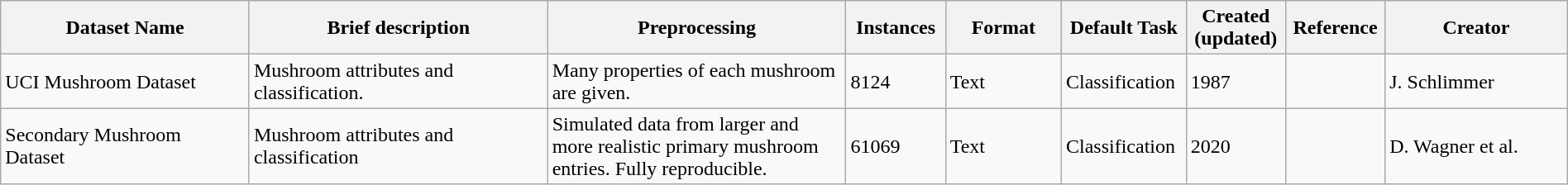<table class="wikitable sortable" style="width: 100%">
<tr>
<th scope="col" style="width: 15%;">Dataset Name</th>
<th scope="col" style="width: 18%;">Brief description</th>
<th scope="col" style="width: 18%;">Preprocessing</th>
<th scope="col" style="width: 6%;">Instances</th>
<th scope="col" style="width: 7%;">Format</th>
<th scope="col" style="width: 7%;">Default Task</th>
<th scope="col" style="width: 6%;">Created (updated)</th>
<th scope="col" style="width: 6%;">Reference</th>
<th scope="col" style="width: 11%;">Creator</th>
</tr>
<tr>
<td>UCI Mushroom Dataset</td>
<td>Mushroom attributes and classification.</td>
<td>Many properties of each mushroom are given.</td>
<td>8124</td>
<td>Text</td>
<td>Classification</td>
<td>1987</td>
<td></td>
<td>J. Schlimmer</td>
</tr>
<tr>
<td>Secondary Mushroom Dataset</td>
<td>Mushroom attributes and classification</td>
<td>Simulated data from larger and more realistic primary mushroom entries. Fully reproducible.</td>
<td>61069</td>
<td>Text</td>
<td>Classification</td>
<td>2020</td>
<td></td>
<td>D. Wagner et al.</td>
</tr>
</table>
